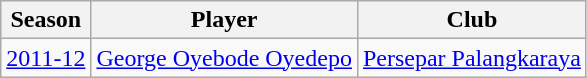<table class="wikitable">
<tr>
<th>Season</th>
<th>Player</th>
<th>Club</th>
</tr>
<tr>
<td><a href='#'>2011-12</a></td>
<td> <a href='#'>George Oyebode Oyedepo</a></td>
<td><a href='#'>Persepar Palangkaraya</a></td>
</tr>
</table>
